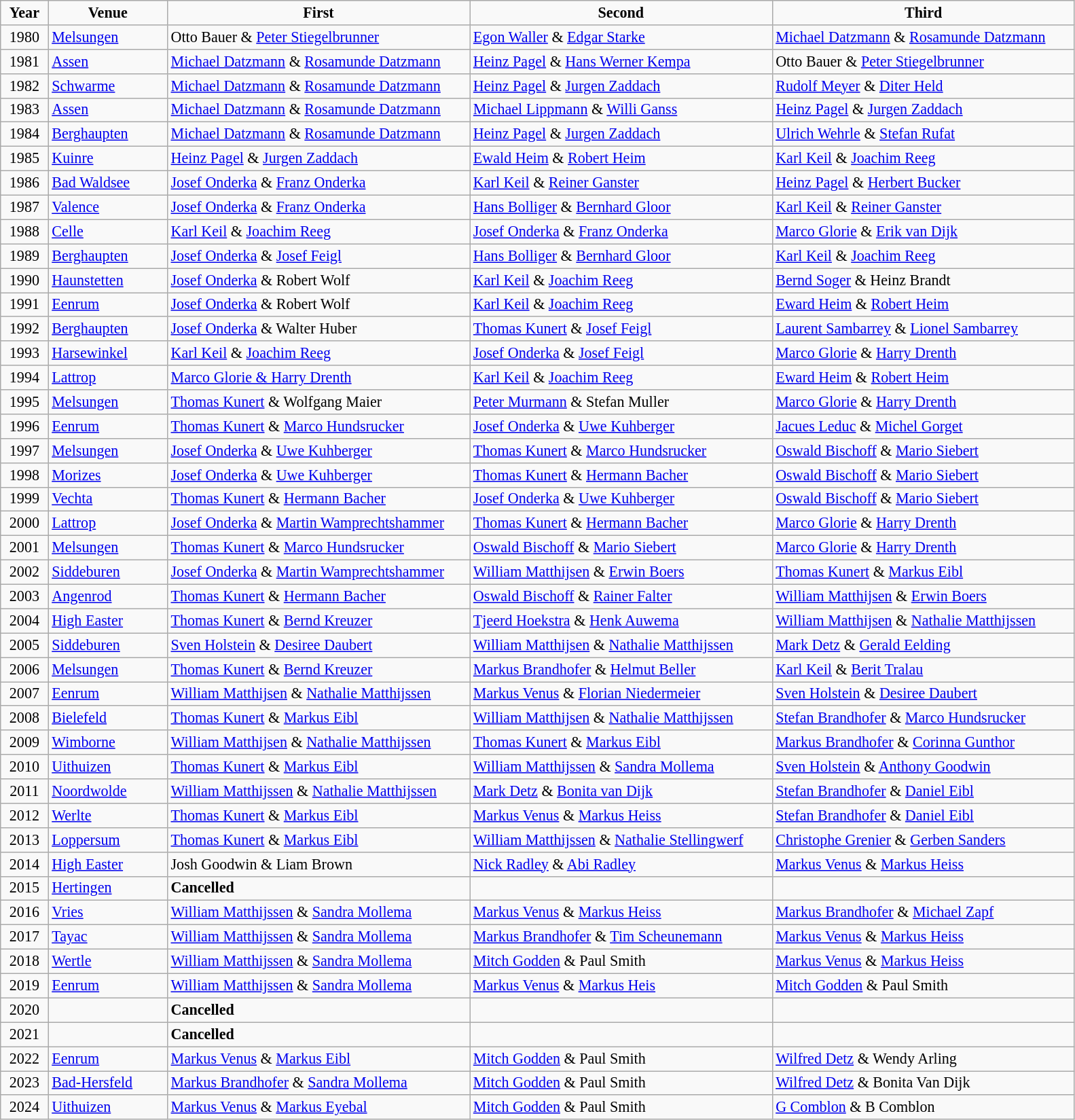<table class="wikitable" style="font-size: 92%">
<tr style="text-align:center">
<td width=40px  ><strong>Year</strong></td>
<td width=110x ><strong>Venue</strong></td>
<td width=290px ><strong>First</strong></td>
<td width=290px ><strong>Second</strong></td>
<td width=290px ><strong>Third</strong></td>
</tr>
<tr>
<td style="text-align:center">1980</td>
<td> <a href='#'>Melsungen</a></td>
<td> Otto Bauer & <a href='#'>Peter Stiegelbrunner</a></td>
<td> <a href='#'>Egon Waller</a> & <a href='#'>Edgar Starke</a></td>
<td> <a href='#'>Michael Datzmann</a> & <a href='#'>Rosamunde Datzmann</a></td>
</tr>
<tr>
<td style="text-align:center">1981</td>
<td> <a href='#'>Assen</a></td>
<td> <a href='#'>Michael Datzmann</a> & <a href='#'>Rosamunde Datzmann</a></td>
<td> <a href='#'>Heinz Pagel</a> & <a href='#'>Hans Werner Kempa</a></td>
<td> Otto Bauer & <a href='#'>Peter Stiegelbrunner</a></td>
</tr>
<tr>
<td style="text-align:center">1982</td>
<td> <a href='#'>Schwarme</a></td>
<td> <a href='#'>Michael Datzmann</a> & <a href='#'>Rosamunde Datzmann</a></td>
<td> <a href='#'>Heinz Pagel</a> & <a href='#'>Jurgen Zaddach</a></td>
<td> <a href='#'>Rudolf Meyer</a> & <a href='#'>Diter Held</a></td>
</tr>
<tr>
<td style="text-align:center">1983</td>
<td> <a href='#'>Assen</a></td>
<td> <a href='#'>Michael Datzmann</a> & <a href='#'>Rosamunde Datzmann</a></td>
<td> <a href='#'>Michael Lippmann</a> & <a href='#'>Willi Ganss</a></td>
<td> <a href='#'>Heinz Pagel</a> & <a href='#'>Jurgen Zaddach</a></td>
</tr>
<tr>
<td style="text-align:center">1984</td>
<td> <a href='#'>Berghaupten</a></td>
<td> <a href='#'>Michael Datzmann</a> & <a href='#'>Rosamunde Datzmann</a></td>
<td> <a href='#'>Heinz Pagel</a> & <a href='#'>Jurgen Zaddach</a></td>
<td> <a href='#'>Ulrich Wehrle</a> & <a href='#'>Stefan Rufat</a></td>
</tr>
<tr>
<td style="text-align:center">1985</td>
<td> <a href='#'>Kuinre</a></td>
<td> <a href='#'>Heinz Pagel</a> & <a href='#'>Jurgen Zaddach</a></td>
<td> <a href='#'>Ewald Heim</a> & <a href='#'>Robert Heim</a></td>
<td> <a href='#'>Karl Keil</a> & <a href='#'>Joachim Reeg</a></td>
</tr>
<tr>
<td style="text-align:center">1986</td>
<td> <a href='#'>Bad Waldsee</a></td>
<td> <a href='#'>Josef Onderka</a> & <a href='#'>Franz Onderka</a></td>
<td> <a href='#'>Karl Keil</a> & <a href='#'>Reiner Ganster</a></td>
<td> <a href='#'>Heinz Pagel</a> & <a href='#'>Herbert Bucker</a></td>
</tr>
<tr>
<td style="text-align:center">1987</td>
<td> <a href='#'>Valence</a></td>
<td> <a href='#'>Josef Onderka</a> & <a href='#'>Franz Onderka</a></td>
<td> <a href='#'>Hans Bolliger</a> & <a href='#'>Bernhard Gloor</a></td>
<td> <a href='#'>Karl Keil</a> & <a href='#'>Reiner Ganster</a></td>
</tr>
<tr>
<td style="text-align:center">1988</td>
<td> <a href='#'>Celle</a></td>
<td> <a href='#'>Karl Keil</a> & <a href='#'>Joachim Reeg</a></td>
<td> <a href='#'>Josef Onderka</a> & <a href='#'>Franz Onderka</a></td>
<td> <a href='#'>Marco Glorie</a> & <a href='#'>Erik van Dijk</a></td>
</tr>
<tr>
<td style="text-align:center">1989</td>
<td> <a href='#'>Berghaupten</a></td>
<td> <a href='#'>Josef Onderka</a> & <a href='#'>Josef Feigl</a></td>
<td> <a href='#'>Hans Bolliger</a> & <a href='#'>Bernhard Gloor</a></td>
<td> <a href='#'>Karl Keil</a> & <a href='#'>Joachim Reeg</a></td>
</tr>
<tr>
<td style="text-align:center">1990</td>
<td> <a href='#'>Haunstetten</a></td>
<td> <a href='#'>Josef Onderka</a> & Robert Wolf</td>
<td> <a href='#'>Karl Keil</a> & <a href='#'>Joachim Reeg</a></td>
<td> <a href='#'>Bernd Soger</a> & Heinz Brandt</td>
</tr>
<tr>
<td style="text-align:center">1991</td>
<td> <a href='#'>Eenrum</a></td>
<td> <a href='#'>Josef Onderka</a> & Robert Wolf</td>
<td> <a href='#'>Karl Keil</a> & <a href='#'>Joachim Reeg</a></td>
<td> <a href='#'>Eward Heim</a> & <a href='#'>Robert Heim</a></td>
</tr>
<tr>
<td style="text-align:center">1992</td>
<td> <a href='#'>Berghaupten</a></td>
<td> <a href='#'>Josef Onderka</a> & Walter Huber</td>
<td> <a href='#'>Thomas Kunert</a> & <a href='#'>Josef Feigl</a></td>
<td> <a href='#'>Laurent Sambarrey</a> & <a href='#'>Lionel Sambarrey</a></td>
</tr>
<tr>
<td style="text-align:center">1993</td>
<td> <a href='#'>Harsewinkel</a></td>
<td> <a href='#'>Karl Keil</a> & <a href='#'>Joachim Reeg</a></td>
<td> <a href='#'>Josef Onderka</a> & <a href='#'>Josef Feigl</a></td>
<td> <a href='#'>Marco Glorie</a> & <a href='#'>Harry Drenth</a></td>
</tr>
<tr>
<td style="text-align:center">1994</td>
<td> <a href='#'>Lattrop</a></td>
<td> <a href='#'>Marco Glorie & Harry Drenth</a></td>
<td> <a href='#'>Karl Keil</a> & <a href='#'>Joachim Reeg</a></td>
<td> <a href='#'>Eward Heim</a> & <a href='#'>Robert Heim</a></td>
</tr>
<tr>
<td style="text-align:center">1995</td>
<td> <a href='#'>Melsungen</a></td>
<td> <a href='#'>Thomas Kunert</a> & Wolfgang Maier</td>
<td> <a href='#'>Peter Murmann</a> & Stefan Muller</td>
<td> <a href='#'>Marco Glorie</a> & <a href='#'>Harry Drenth</a></td>
</tr>
<tr>
<td style="text-align:center">1996</td>
<td> <a href='#'>Eenrum</a></td>
<td> <a href='#'>Thomas Kunert</a> & <a href='#'>Marco Hundsrucker</a></td>
<td> <a href='#'>Josef Onderka</a> & <a href='#'>Uwe Kuhberger</a></td>
<td> <a href='#'>Jacues Leduc</a> & <a href='#'>Michel Gorget</a></td>
</tr>
<tr>
<td style="text-align:center">1997</td>
<td> <a href='#'>Melsungen</a></td>
<td> <a href='#'>Josef Onderka</a> & <a href='#'>Uwe Kuhberger</a></td>
<td> <a href='#'>Thomas Kunert</a> & <a href='#'>Marco Hundsrucker</a></td>
<td> <a href='#'>Oswald Bischoff</a> & <a href='#'>Mario Siebert</a></td>
</tr>
<tr>
<td style="text-align:center">1998</td>
<td> <a href='#'>Morizes</a></td>
<td> <a href='#'>Josef Onderka</a> & <a href='#'>Uwe Kuhberger</a></td>
<td> <a href='#'>Thomas Kunert</a> & <a href='#'>Hermann Bacher</a></td>
<td> <a href='#'>Oswald Bischoff</a> & <a href='#'>Mario Siebert</a></td>
</tr>
<tr>
<td style="text-align:center">1999</td>
<td> <a href='#'>Vechta</a></td>
<td> <a href='#'>Thomas Kunert</a> & <a href='#'>Hermann Bacher</a></td>
<td> <a href='#'>Josef Onderka</a> & <a href='#'>Uwe Kuhberger</a></td>
<td> <a href='#'>Oswald Bischoff</a> & <a href='#'>Mario Siebert</a></td>
</tr>
<tr>
<td style="text-align:center">2000</td>
<td> <a href='#'>Lattrop</a></td>
<td> <a href='#'>Josef Onderka</a> & <a href='#'>Martin Wamprechtshammer</a></td>
<td> <a href='#'>Thomas Kunert</a> & <a href='#'>Hermann Bacher</a></td>
<td> <a href='#'>Marco Glorie</a> & <a href='#'>Harry Drenth</a></td>
</tr>
<tr>
<td style="text-align:center">2001</td>
<td> <a href='#'>Melsungen</a></td>
<td> <a href='#'>Thomas Kunert</a> & <a href='#'>Marco Hundsrucker</a></td>
<td> <a href='#'>Oswald Bischoff</a> & <a href='#'>Mario Siebert</a></td>
<td> <a href='#'>Marco Glorie</a> & <a href='#'>Harry Drenth</a></td>
</tr>
<tr>
<td style="text-align:center">2002</td>
<td> <a href='#'>Siddeburen</a></td>
<td> <a href='#'>Josef Onderka</a> & <a href='#'>Martin Wamprechtshammer</a></td>
<td> <a href='#'>William Matthijsen</a> & <a href='#'>Erwin Boers</a></td>
<td> <a href='#'>Thomas Kunert</a> & <a href='#'>Markus Eibl</a></td>
</tr>
<tr>
<td style="text-align:center">2003</td>
<td> <a href='#'>Angenrod</a></td>
<td> <a href='#'>Thomas Kunert</a> & <a href='#'>Hermann Bacher</a></td>
<td> <a href='#'>Oswald Bischoff</a> & <a href='#'>Rainer Falter</a></td>
<td> <a href='#'>William Matthijsen</a> & <a href='#'>Erwin Boers</a></td>
</tr>
<tr>
<td style="text-align:center">2004</td>
<td> <a href='#'>High Easter</a></td>
<td> <a href='#'>Thomas Kunert</a> & <a href='#'>Bernd Kreuzer</a></td>
<td> <a href='#'>Tjeerd Hoekstra</a> & <a href='#'>Henk Auwema</a></td>
<td> <a href='#'>William Matthijsen</a> & <a href='#'>Nathalie Matthijssen</a></td>
</tr>
<tr>
<td style="text-align:center">2005</td>
<td> <a href='#'>Siddeburen</a></td>
<td> <a href='#'>Sven Holstein</a> & <a href='#'>Desiree Daubert</a></td>
<td> <a href='#'>William Matthijsen</a> & <a href='#'>Nathalie Matthijssen</a></td>
<td> <a href='#'>Mark Detz</a> & <a href='#'>Gerald Eelding</a></td>
</tr>
<tr>
<td style="text-align:center">2006</td>
<td> <a href='#'>Melsungen</a></td>
<td> <a href='#'>Thomas Kunert</a> & <a href='#'>Bernd Kreuzer</a></td>
<td> <a href='#'>Markus Brandhofer</a> & <a href='#'>Helmut Beller</a></td>
<td> <a href='#'>Karl Keil</a> & <a href='#'>Berit Tralau</a></td>
</tr>
<tr>
<td style="text-align:center">2007</td>
<td> <a href='#'>Eenrum</a></td>
<td> <a href='#'>William Matthijsen</a> & <a href='#'>Nathalie Matthijssen</a></td>
<td> <a href='#'>Markus Venus</a> & <a href='#'>Florian Niedermeier</a></td>
<td> <a href='#'>Sven Holstein</a> & <a href='#'>Desiree Daubert</a></td>
</tr>
<tr>
<td style="text-align:center">2008</td>
<td> <a href='#'>Bielefeld</a></td>
<td> <a href='#'>Thomas Kunert</a> & <a href='#'>Markus Eibl</a></td>
<td> <a href='#'>William Matthijsen</a> & <a href='#'>Nathalie Matthijssen</a></td>
<td> <a href='#'>Stefan Brandhofer</a> & <a href='#'>Marco Hundsrucker</a></td>
</tr>
<tr>
<td style="text-align:center">2009</td>
<td> <a href='#'>Wimborne</a></td>
<td> <a href='#'>William Matthijsen</a> & <a href='#'>Nathalie Matthijssen</a></td>
<td> <a href='#'>Thomas Kunert</a> & <a href='#'>Markus Eibl</a></td>
<td> <a href='#'>Markus Brandhofer</a>  & <a href='#'>Corinna Gunthor</a></td>
</tr>
<tr>
<td style="text-align:center">2010</td>
<td> <a href='#'>Uithuizen</a></td>
<td> <a href='#'>Thomas Kunert</a> & <a href='#'>Markus Eibl</a></td>
<td> <a href='#'>William Matthijssen</a> & <a href='#'>Sandra Mollema</a></td>
<td> <a href='#'>Sven Holstein</a> & <a href='#'>Anthony Goodwin</a>  </td>
</tr>
<tr>
<td style="text-align:center">2011</td>
<td> <a href='#'>Noordwolde</a></td>
<td> <a href='#'>William Matthijssen</a> & <a href='#'>Nathalie Matthijssen</a></td>
<td> <a href='#'>Mark Detz</a> & <a href='#'>Bonita van Dijk</a></td>
<td> <a href='#'>Stefan Brandhofer</a> & <a href='#'>Daniel Eibl</a></td>
</tr>
<tr>
<td style="text-align:center">2012</td>
<td> <a href='#'>Werlte</a></td>
<td> <a href='#'>Thomas Kunert</a> & <a href='#'>Markus Eibl</a></td>
<td> <a href='#'>Markus Venus</a> & <a href='#'>Markus Heiss</a></td>
<td> <a href='#'>Stefan Brandhofer</a> & <a href='#'>Daniel Eibl</a></td>
</tr>
<tr>
<td style="text-align:center">2013</td>
<td> <a href='#'>Loppersum</a></td>
<td> <a href='#'>Thomas Kunert</a> & <a href='#'>Markus Eibl</a></td>
<td> <a href='#'>William Matthijssen</a> & <a href='#'>Nathalie Stellingwerf</a></td>
<td> <a href='#'>Christophe Grenier</a> & <a href='#'>Gerben Sanders</a>  </td>
</tr>
<tr>
<td style="text-align:center">2014</td>
<td> <a href='#'>High Easter</a></td>
<td> Josh Goodwin & Liam Brown</td>
<td> <a href='#'>Nick Radley</a> & <a href='#'>Abi Radley</a></td>
<td> <a href='#'>Markus Venus</a> & <a href='#'>Markus Heiss</a></td>
</tr>
<tr>
<td style="text-align:center">2015</td>
<td> <a href='#'>Hertingen</a></td>
<td><strong>Cancelled</strong></td>
<td></td>
<td></td>
</tr>
<tr>
<td style="text-align:center">2016</td>
<td> <a href='#'>Vries</a></td>
<td> <a href='#'>William Matthijssen</a> & <a href='#'>Sandra Mollema</a></td>
<td> <a href='#'>Markus Venus</a> & <a href='#'>Markus Heiss</a></td>
<td> <a href='#'>Markus Brandhofer</a> & <a href='#'>Michael Zapf</a></td>
</tr>
<tr>
<td style="text-align:center">2017</td>
<td> <a href='#'>Tayac</a></td>
<td> <a href='#'>William Matthijssen</a> & <a href='#'>Sandra Mollema</a></td>
<td> <a href='#'>Markus Brandhofer</a> & <a href='#'>Tim Scheunemann</a></td>
<td> <a href='#'>Markus Venus</a> & <a href='#'>Markus Heiss</a></td>
</tr>
<tr>
<td style="text-align:center">2018</td>
<td> <a href='#'>Wertle</a></td>
<td> <a href='#'>William Matthijssen</a> & <a href='#'>Sandra Mollema</a></td>
<td> <a href='#'>Mitch Godden</a> & Paul Smith</td>
<td> <a href='#'>Markus Venus</a> & <a href='#'>Markus Heiss</a></td>
</tr>
<tr>
<td style="text-align:center">2019</td>
<td> <a href='#'>Eenrum</a></td>
<td> <a href='#'>William Matthijssen</a> & <a href='#'>Sandra Mollema</a></td>
<td> <a href='#'>Markus Venus</a> & <a href='#'>Markus Heis</a></td>
<td> <a href='#'>Mitch Godden</a> & Paul Smith</td>
</tr>
<tr>
<td style="text-align:center">2020</td>
<td></td>
<td><strong>Cancelled</strong></td>
<td></td>
<td></td>
</tr>
<tr>
<td style="text-align:center">2021</td>
<td></td>
<td><strong>Cancelled</strong></td>
<td></td>
<td></td>
</tr>
<tr>
<td style="text-align:center">2022</td>
<td> <a href='#'>Eenrum</a></td>
<td> <a href='#'>Markus Venus</a> & <a href='#'>Markus Eibl</a></td>
<td> <a href='#'>Mitch Godden</a> & Paul Smith</td>
<td> <a href='#'>Wilfred Detz</a> & Wendy Arling</td>
</tr>
<tr>
<td style="text-align:center">2023</td>
<td> <a href='#'>Bad-Hersfeld</a></td>
<td> <a href='#'>Markus Brandhofer</a> & <a href='#'>Sandra Mollema</a></td>
<td> <a href='#'>Mitch Godden</a> & Paul Smith</td>
<td> <a href='#'>Wilfred Detz</a> & Bonita Van Dijk</td>
</tr>
<tr>
<td style="text-align:center">2024</td>
<td> <a href='#'>Uithuizen</a></td>
<td> <a href='#'>Markus Venus</a> & <a href='#'>Markus Eyebal</a></td>
<td> <a href='#'>Mitch Godden</a> & Paul Smith</td>
<td> <a href='#'>G Comblon</a> & B Comblon</td>
</tr>
</table>
